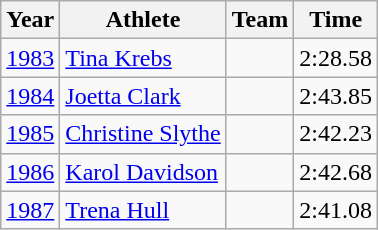<table class="wikitable sortable">
<tr>
<th>Year</th>
<th>Athlete</th>
<th>Team</th>
<th>Time</th>
</tr>
<tr>
<td><a href='#'>1983</a></td>
<td><a href='#'>Tina Krebs</a></td>
<td></td>
<td>2:28.58 </td>
</tr>
<tr>
<td><a href='#'>1984</a></td>
<td><a href='#'>Joetta Clark</a></td>
<td></td>
<td>2:43.85</td>
</tr>
<tr>
<td><a href='#'>1985</a></td>
<td><a href='#'>Christine Slythe</a></td>
<td></td>
<td>2:42.23</td>
</tr>
<tr>
<td><a href='#'>1986</a></td>
<td><a href='#'>Karol Davidson</a></td>
<td></td>
<td>2:42.68</td>
</tr>
<tr>
<td><a href='#'>1987</a></td>
<td><a href='#'>Trena Hull</a></td>
<td></td>
<td>2:41.08</td>
</tr>
</table>
